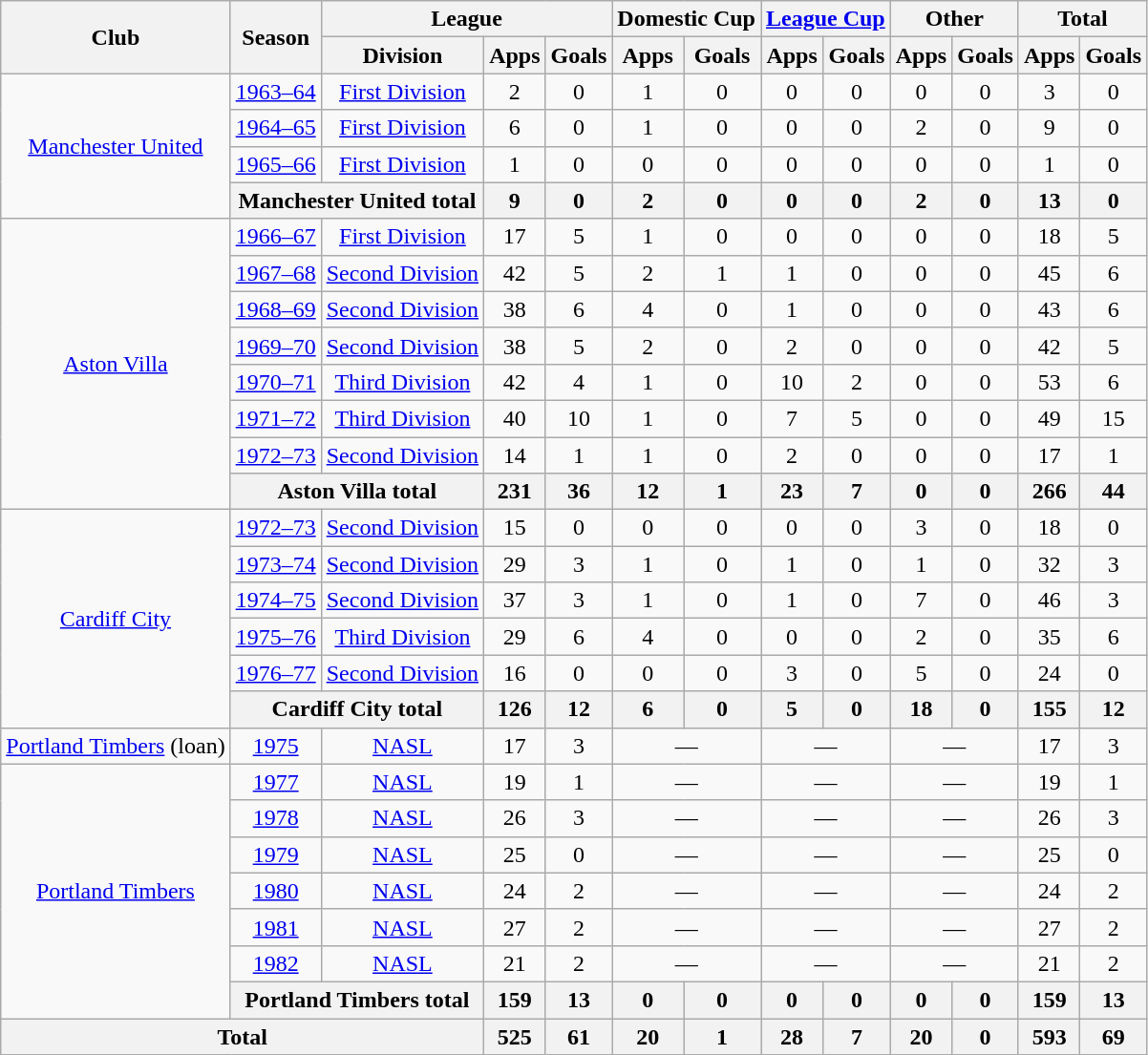<table class="wikitable" style="text-align:center">
<tr>
<th rowspan="2">Club</th>
<th rowspan="2">Season</th>
<th colspan="3">League</th>
<th colspan="2">Domestic Cup</th>
<th colspan="2"><a href='#'>League Cup</a></th>
<th colspan="2">Other</th>
<th colspan="2">Total</th>
</tr>
<tr>
<th>Division</th>
<th>Apps</th>
<th>Goals</th>
<th>Apps</th>
<th>Goals</th>
<th>Apps</th>
<th>Goals</th>
<th>Apps</th>
<th>Goals</th>
<th>Apps</th>
<th>Goals</th>
</tr>
<tr>
<td rowspan="4"><a href='#'>Manchester United</a></td>
<td><a href='#'>1963–64</a></td>
<td><a href='#'>First Division</a></td>
<td>2</td>
<td>0</td>
<td>1</td>
<td>0</td>
<td>0</td>
<td>0</td>
<td>0</td>
<td>0</td>
<td>3</td>
<td>0</td>
</tr>
<tr>
<td><a href='#'>1964–65</a></td>
<td><a href='#'>First Division</a></td>
<td>6</td>
<td>0</td>
<td>1</td>
<td>0</td>
<td>0</td>
<td>0</td>
<td>2</td>
<td>0</td>
<td>9</td>
<td>0</td>
</tr>
<tr>
<td><a href='#'>1965–66</a></td>
<td><a href='#'>First Division</a></td>
<td>1</td>
<td>0</td>
<td>0</td>
<td>0</td>
<td>0</td>
<td>0</td>
<td>0</td>
<td>0</td>
<td>1</td>
<td>0</td>
</tr>
<tr>
<th colspan="2">Manchester United total</th>
<th>9</th>
<th>0</th>
<th>2</th>
<th>0</th>
<th>0</th>
<th>0</th>
<th>2</th>
<th>0</th>
<th>13</th>
<th>0</th>
</tr>
<tr>
<td rowspan="8"><a href='#'>Aston Villa</a></td>
<td><a href='#'>1966–67</a></td>
<td><a href='#'>First Division</a></td>
<td>17</td>
<td>5</td>
<td>1</td>
<td>0</td>
<td>0</td>
<td>0</td>
<td>0</td>
<td>0</td>
<td>18</td>
<td>5</td>
</tr>
<tr>
<td><a href='#'>1967–68</a></td>
<td><a href='#'>Second Division</a></td>
<td>42</td>
<td>5</td>
<td>2</td>
<td>1</td>
<td>1</td>
<td>0</td>
<td>0</td>
<td>0</td>
<td>45</td>
<td>6</td>
</tr>
<tr>
<td><a href='#'>1968–69</a></td>
<td><a href='#'>Second Division</a></td>
<td>38</td>
<td>6</td>
<td>4</td>
<td>0</td>
<td>1</td>
<td>0</td>
<td>0</td>
<td>0</td>
<td>43</td>
<td>6</td>
</tr>
<tr>
<td><a href='#'>1969–70</a></td>
<td><a href='#'>Second Division</a></td>
<td>38</td>
<td>5</td>
<td>2</td>
<td>0</td>
<td>2</td>
<td>0</td>
<td>0</td>
<td>0</td>
<td>42</td>
<td>5</td>
</tr>
<tr>
<td><a href='#'>1970–71</a></td>
<td><a href='#'>Third Division</a></td>
<td>42</td>
<td>4</td>
<td>1</td>
<td>0</td>
<td>10</td>
<td>2</td>
<td>0</td>
<td>0</td>
<td>53</td>
<td>6</td>
</tr>
<tr>
<td><a href='#'>1971–72</a></td>
<td><a href='#'>Third Division</a></td>
<td>40</td>
<td>10</td>
<td>1</td>
<td>0</td>
<td>7</td>
<td>5</td>
<td>0</td>
<td>0</td>
<td>49</td>
<td>15</td>
</tr>
<tr>
<td><a href='#'>1972–73</a></td>
<td><a href='#'>Second Division</a></td>
<td>14</td>
<td>1</td>
<td>1</td>
<td>0</td>
<td>2</td>
<td>0</td>
<td>0</td>
<td>0</td>
<td>17</td>
<td>1</td>
</tr>
<tr>
<th colspan="2">Aston Villa total</th>
<th>231</th>
<th>36</th>
<th>12</th>
<th>1</th>
<th>23</th>
<th>7</th>
<th>0</th>
<th>0</th>
<th>266</th>
<th>44</th>
</tr>
<tr>
<td rowspan="6"><a href='#'>Cardiff City</a></td>
<td><a href='#'>1972–73</a></td>
<td><a href='#'>Second Division</a></td>
<td>15</td>
<td>0</td>
<td>0</td>
<td>0</td>
<td>0</td>
<td>0</td>
<td>3</td>
<td>0</td>
<td>18</td>
<td>0</td>
</tr>
<tr>
<td><a href='#'>1973–74</a></td>
<td><a href='#'>Second Division</a></td>
<td>29</td>
<td>3</td>
<td>1</td>
<td>0</td>
<td>1</td>
<td>0</td>
<td>1</td>
<td>0</td>
<td>32</td>
<td>3</td>
</tr>
<tr>
<td><a href='#'>1974–75</a></td>
<td><a href='#'>Second Division</a></td>
<td>37</td>
<td>3</td>
<td>1</td>
<td>0</td>
<td>1</td>
<td>0</td>
<td>7</td>
<td>0</td>
<td>46</td>
<td>3</td>
</tr>
<tr>
<td><a href='#'>1975–76</a></td>
<td><a href='#'>Third Division</a></td>
<td>29</td>
<td>6</td>
<td>4</td>
<td>0</td>
<td>0</td>
<td>0</td>
<td>2</td>
<td>0</td>
<td>35</td>
<td>6</td>
</tr>
<tr>
<td><a href='#'>1976–77</a></td>
<td><a href='#'>Second Division</a></td>
<td>16</td>
<td>0</td>
<td>0</td>
<td>0</td>
<td>3</td>
<td>0</td>
<td>5</td>
<td>0</td>
<td>24</td>
<td>0</td>
</tr>
<tr>
<th colspan="2">Cardiff City total</th>
<th>126</th>
<th>12</th>
<th>6</th>
<th>0</th>
<th>5</th>
<th>0</th>
<th>18</th>
<th>0</th>
<th>155</th>
<th>12</th>
</tr>
<tr>
<td><a href='#'>Portland Timbers</a> (loan)</td>
<td><a href='#'>1975</a></td>
<td><a href='#'>NASL</a></td>
<td>17</td>
<td>3</td>
<td colspan=2>—</td>
<td colspan=2>—</td>
<td colspan=2>—</td>
<td>17</td>
<td>3</td>
</tr>
<tr>
<td rowspan=7><a href='#'>Portland Timbers</a></td>
<td><a href='#'>1977</a></td>
<td><a href='#'>NASL</a></td>
<td>19</td>
<td>1</td>
<td colspan=2>—</td>
<td colspan=2>—</td>
<td colspan=2>—</td>
<td>19</td>
<td>1</td>
</tr>
<tr>
<td><a href='#'>1978</a></td>
<td><a href='#'>NASL</a></td>
<td>26</td>
<td>3</td>
<td colspan=2>—</td>
<td colspan=2>—</td>
<td colspan=2>—</td>
<td>26</td>
<td>3</td>
</tr>
<tr>
<td><a href='#'>1979</a></td>
<td><a href='#'>NASL</a></td>
<td>25</td>
<td>0</td>
<td colspan=2>—</td>
<td colspan=2>—</td>
<td colspan=2>—</td>
<td>25</td>
<td>0</td>
</tr>
<tr>
<td><a href='#'>1980</a></td>
<td><a href='#'>NASL</a></td>
<td>24</td>
<td>2</td>
<td colspan=2>—</td>
<td colspan=2>—</td>
<td colspan=2>—</td>
<td>24</td>
<td>2</td>
</tr>
<tr>
<td><a href='#'>1981</a></td>
<td><a href='#'>NASL</a></td>
<td>27</td>
<td>2</td>
<td colspan=2>—</td>
<td colspan=2>—</td>
<td colspan=2>—</td>
<td>27</td>
<td>2</td>
</tr>
<tr>
<td><a href='#'>1982</a></td>
<td><a href='#'>NASL</a></td>
<td>21</td>
<td>2</td>
<td colspan=2>—</td>
<td colspan=2>—</td>
<td colspan=2>—</td>
<td>21</td>
<td>2</td>
</tr>
<tr>
<th colspan="2">Portland Timbers total</th>
<th>159</th>
<th>13</th>
<th>0</th>
<th>0</th>
<th>0</th>
<th>0</th>
<th>0</th>
<th>0</th>
<th>159</th>
<th>13</th>
</tr>
<tr>
<th colspan="3">Total</th>
<th>525</th>
<th>61</th>
<th>20</th>
<th>1</th>
<th>28</th>
<th>7</th>
<th>20</th>
<th>0</th>
<th>593</th>
<th>69</th>
</tr>
</table>
